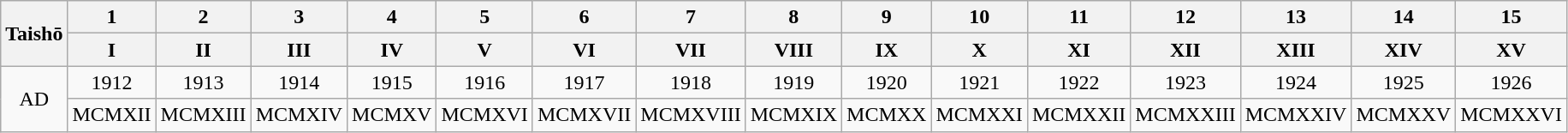<table class="wikitable" style="text-align:center">
<tr>
<th rowspan="2">Taishō</th>
<th>1</th>
<th>2</th>
<th>3</th>
<th>4</th>
<th>5</th>
<th>6</th>
<th>7</th>
<th>8</th>
<th>9</th>
<th>10</th>
<th>11</th>
<th>12</th>
<th>13</th>
<th>14</th>
<th>15</th>
</tr>
<tr>
<th>I</th>
<th>II</th>
<th>III</th>
<th>IV</th>
<th>V</th>
<th>VI</th>
<th>VII</th>
<th>VIII</th>
<th>IX</th>
<th>X</th>
<th>XI</th>
<th>XII</th>
<th>XIII</th>
<th>XIV</th>
<th>XV</th>
</tr>
<tr>
<td rowspan="2">AD</td>
<td>1912</td>
<td>1913</td>
<td>1914</td>
<td>1915</td>
<td>1916</td>
<td>1917</td>
<td>1918</td>
<td>1919</td>
<td>1920</td>
<td>1921</td>
<td>1922</td>
<td>1923</td>
<td>1924</td>
<td>1925</td>
<td>1926</td>
</tr>
<tr>
<td>MCMXII</td>
<td>MCMXIII</td>
<td>MCMXIV</td>
<td>MCMXV</td>
<td>MCMXVI</td>
<td>MCMXVII</td>
<td>MCMXVIII</td>
<td>MCMXIX</td>
<td>MCMXX</td>
<td>MCMXXI</td>
<td>MCMXXII</td>
<td>MCMXXIII</td>
<td>MCMXXIV</td>
<td>MCMXXV</td>
<td>MCMXXVI</td>
</tr>
</table>
